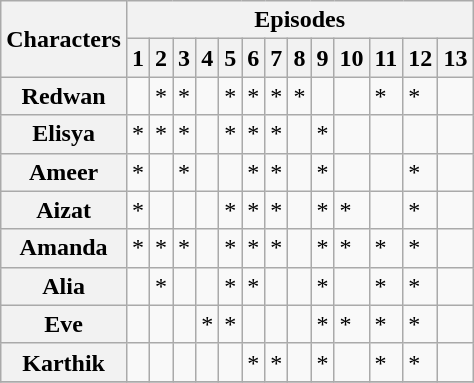<table class=wikitable style="white-space:nowrap;">
<tr>
<th rowspan=2>Characters</th>
<th colspan=13>Episodes</th>
</tr>
<tr>
<th>1</th>
<th>2</th>
<th>3</th>
<th>4</th>
<th>5</th>
<th>6</th>
<th>7</th>
<th>8</th>
<th>9</th>
<th>10</th>
<th>11</th>
<th>12</th>
<th>13</th>
</tr>
<tr>
<th>Redwan</th>
<td></td>
<td>*</td>
<td>*</td>
<td></td>
<td>*</td>
<td>*</td>
<td>*</td>
<td>*</td>
<td></td>
<td></td>
<td>*</td>
<td>*</td>
<td></td>
</tr>
<tr>
<th>Elisya</th>
<td>*</td>
<td>*</td>
<td>*</td>
<td></td>
<td>*</td>
<td>*</td>
<td>*</td>
<td></td>
<td>*</td>
<td></td>
<td></td>
<td></td>
<td></td>
</tr>
<tr>
<th>Ameer</th>
<td>*</td>
<td></td>
<td>*</td>
<td></td>
<td></td>
<td>*</td>
<td>*</td>
<td></td>
<td>*</td>
<td></td>
<td></td>
<td>*</td>
<td></td>
</tr>
<tr>
<th>Aizat</th>
<td>*</td>
<td></td>
<td></td>
<td></td>
<td>*</td>
<td>*</td>
<td>*</td>
<td></td>
<td>*</td>
<td>*</td>
<td></td>
<td>*</td>
<td></td>
</tr>
<tr>
<th>Amanda</th>
<td>*</td>
<td>*</td>
<td>*</td>
<td></td>
<td>*</td>
<td>*</td>
<td>*</td>
<td></td>
<td>*</td>
<td>*</td>
<td>*</td>
<td>*</td>
<td></td>
</tr>
<tr>
<th>Alia</th>
<td></td>
<td>*</td>
<td></td>
<td></td>
<td>*</td>
<td>*</td>
<td></td>
<td></td>
<td>*</td>
<td></td>
<td>*</td>
<td>*</td>
<td></td>
</tr>
<tr>
<th>Eve</th>
<td></td>
<td></td>
<td></td>
<td>*</td>
<td>*</td>
<td></td>
<td></td>
<td></td>
<td>*</td>
<td>*</td>
<td>*</td>
<td>*</td>
<td></td>
</tr>
<tr>
<th>Karthik</th>
<td></td>
<td></td>
<td></td>
<td></td>
<td></td>
<td>*</td>
<td>*</td>
<td></td>
<td>*</td>
<td></td>
<td>*</td>
<td>*</td>
<td></td>
</tr>
<tr>
</tr>
</table>
